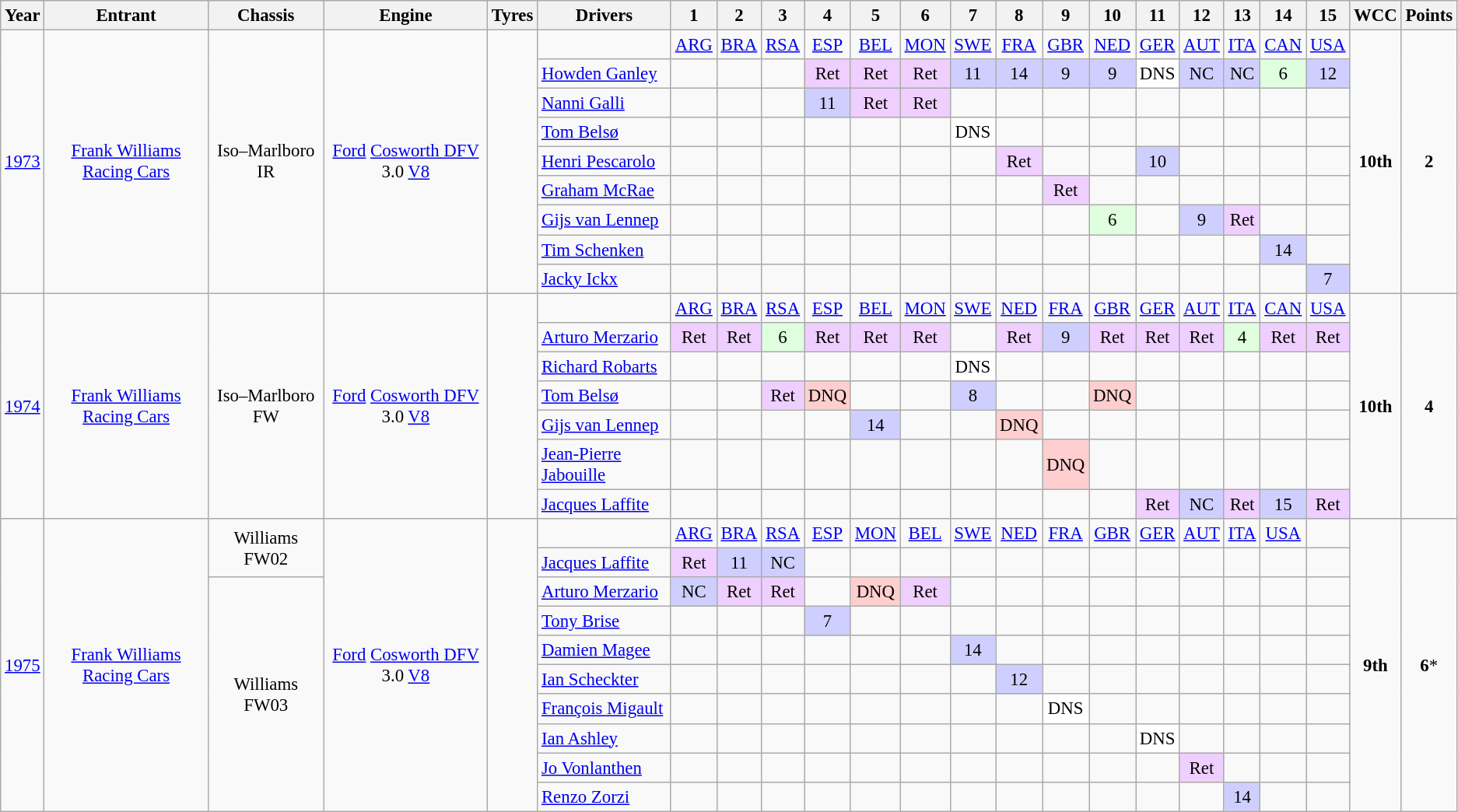<table class="wikitable" style="text-align:center; font-size:95%">
<tr>
<th>Year</th>
<th>Entrant</th>
<th>Chassis</th>
<th>Engine</th>
<th>Tyres</th>
<th>Drivers</th>
<th>1</th>
<th>2</th>
<th>3</th>
<th>4</th>
<th>5</th>
<th>6</th>
<th>7</th>
<th>8</th>
<th>9</th>
<th>10</th>
<th>11</th>
<th>12</th>
<th>13</th>
<th>14</th>
<th>15</th>
<th>WCC</th>
<th>Points</th>
</tr>
<tr>
<td rowspan="9"><a href='#'>1973</a></td>
<td rowspan="9"><a href='#'>Frank Williams Racing Cars</a></td>
<td rowspan="9">Iso–Marlboro IR</td>
<td rowspan="9"><a href='#'>Ford</a> <a href='#'>Cosworth DFV</a> 3.0 <a href='#'>V8</a></td>
<td rowspan="9"></td>
<td></td>
<td><a href='#'>ARG</a></td>
<td><a href='#'>BRA</a></td>
<td><a href='#'>RSA</a></td>
<td><a href='#'>ESP</a></td>
<td><a href='#'>BEL</a></td>
<td><a href='#'>MON</a></td>
<td><a href='#'>SWE</a></td>
<td><a href='#'>FRA</a></td>
<td><a href='#'>GBR</a></td>
<td><a href='#'>NED</a></td>
<td><a href='#'>GER</a></td>
<td><a href='#'>AUT</a></td>
<td><a href='#'>ITA</a></td>
<td><a href='#'>CAN</a></td>
<td><a href='#'>USA</a></td>
<td rowspan="9"><strong>10th</strong></td>
<td rowspan="9"><strong>2</strong></td>
</tr>
<tr>
<td align="left"><a href='#'>Howden Ganley</a></td>
<td></td>
<td></td>
<td></td>
<td style="background:#EFCFFF;">Ret</td>
<td style="background:#EFCFFF;">Ret</td>
<td style="background:#EFCFFF;">Ret</td>
<td style="background:#CFCFFF;">11</td>
<td style="background:#CFCFFF;">14</td>
<td style="background:#CFCFFF;">9</td>
<td style="background:#CFCFFF;">9</td>
<td style="background:#FFFFFF;">DNS</td>
<td style="background:#CFCFFF;">NC</td>
<td style="background:#CFCFFF;">NC</td>
<td style="background:#DFFFDF;">6</td>
<td style="background:#CFCFFF;">12</td>
</tr>
<tr>
<td align="left"><a href='#'>Nanni Galli</a></td>
<td></td>
<td></td>
<td></td>
<td style="background:#CFCFFF;">11</td>
<td style="background:#EFCFFF;">Ret</td>
<td style="background:#EFCFFF;">Ret</td>
<td></td>
<td></td>
<td></td>
<td></td>
<td></td>
<td></td>
<td></td>
<td></td>
<td></td>
</tr>
<tr>
<td align="left"><a href='#'>Tom Belsø</a></td>
<td></td>
<td></td>
<td></td>
<td></td>
<td></td>
<td></td>
<td style="background:#FFFFFF;">DNS</td>
<td></td>
<td></td>
<td></td>
<td></td>
<td></td>
<td></td>
<td></td>
<td></td>
</tr>
<tr>
<td align="left"><a href='#'>Henri Pescarolo</a></td>
<td></td>
<td></td>
<td></td>
<td></td>
<td></td>
<td></td>
<td></td>
<td style="background:#EFCFFF;">Ret</td>
<td></td>
<td></td>
<td style="background:#CFCFFF;">10</td>
<td></td>
<td></td>
<td></td>
<td></td>
</tr>
<tr>
<td align="left"><a href='#'>Graham McRae</a></td>
<td></td>
<td></td>
<td></td>
<td></td>
<td></td>
<td></td>
<td></td>
<td></td>
<td style="background:#EFCFFF;">Ret</td>
<td></td>
<td></td>
<td></td>
<td></td>
<td></td>
<td></td>
</tr>
<tr>
<td align="left"><a href='#'>Gijs van Lennep</a></td>
<td></td>
<td></td>
<td></td>
<td></td>
<td></td>
<td></td>
<td></td>
<td></td>
<td></td>
<td style="background:#DFFFDF;">6</td>
<td></td>
<td style="background:#CFCFFF;">9</td>
<td style="background:#EFCFFF;">Ret</td>
<td></td>
<td></td>
</tr>
<tr>
<td align="left"><a href='#'>Tim Schenken</a></td>
<td></td>
<td></td>
<td></td>
<td></td>
<td></td>
<td></td>
<td></td>
<td></td>
<td></td>
<td></td>
<td></td>
<td></td>
<td></td>
<td style="background:#CFCFFF;">14</td>
<td></td>
</tr>
<tr>
<td align="left"><a href='#'>Jacky Ickx</a></td>
<td></td>
<td></td>
<td></td>
<td></td>
<td></td>
<td></td>
<td></td>
<td></td>
<td></td>
<td></td>
<td></td>
<td></td>
<td></td>
<td></td>
<td style="background:#CFCFFF;">7</td>
</tr>
<tr>
<td rowspan="7"><a href='#'>1974</a></td>
<td rowspan="7"><a href='#'>Frank Williams Racing Cars</a></td>
<td rowspan="7">Iso–Marlboro FW</td>
<td rowspan="7"><a href='#'>Ford</a> <a href='#'>Cosworth DFV</a> 3.0 <a href='#'>V8</a></td>
<td rowspan="7"></td>
<td></td>
<td><a href='#'>ARG</a></td>
<td><a href='#'>BRA</a></td>
<td><a href='#'>RSA</a></td>
<td><a href='#'>ESP</a></td>
<td><a href='#'>BEL</a></td>
<td><a href='#'>MON</a></td>
<td><a href='#'>SWE</a></td>
<td><a href='#'>NED</a></td>
<td><a href='#'>FRA</a></td>
<td><a href='#'>GBR</a></td>
<td><a href='#'>GER</a></td>
<td><a href='#'>AUT</a></td>
<td><a href='#'>ITA</a></td>
<td><a href='#'>CAN</a></td>
<td><a href='#'>USA</a></td>
<td rowspan="7"><strong>10th</strong></td>
<td rowspan="7"><strong>4</strong></td>
</tr>
<tr>
<td align="left"><a href='#'>Arturo Merzario</a></td>
<td style="background:#EFCFFF;">Ret</td>
<td style="background:#EFCFFF;">Ret</td>
<td style="background:#DFFFDF;">6</td>
<td style="background:#EFCFFF;">Ret</td>
<td style="background:#EFCFFF;">Ret</td>
<td style="background:#EFCFFF;">Ret</td>
<td></td>
<td style="background:#EFCFFF;">Ret</td>
<td style="background:#CFCFFF;">9</td>
<td style="background:#EFCFFF;">Ret</td>
<td style="background:#EFCFFF;">Ret</td>
<td style="background:#EFCFFF;">Ret</td>
<td style="background:#DFFFDF;">4</td>
<td style="background:#EFCFFF;">Ret</td>
<td style="background:#EFCFFF;">Ret</td>
</tr>
<tr>
<td align="left"><a href='#'>Richard Robarts</a></td>
<td></td>
<td></td>
<td></td>
<td></td>
<td></td>
<td></td>
<td style="background:#FFFFFF;">DNS</td>
<td></td>
<td></td>
<td></td>
<td></td>
<td></td>
<td></td>
<td></td>
<td></td>
</tr>
<tr>
<td align="left"><a href='#'>Tom Belsø</a></td>
<td></td>
<td></td>
<td style="background:#EFCFFF;">Ret</td>
<td style="background:#FFCFCF;">DNQ</td>
<td></td>
<td></td>
<td style="background:#CFCFFF;">8</td>
<td></td>
<td></td>
<td style="background:#FFCFCF;">DNQ</td>
<td></td>
<td></td>
<td></td>
<td></td>
<td></td>
</tr>
<tr>
<td align="left"><a href='#'>Gijs van Lennep</a></td>
<td></td>
<td></td>
<td></td>
<td></td>
<td style="background:#CFCFFF;">14</td>
<td></td>
<td></td>
<td style="background:#FFCFCF;">DNQ</td>
<td></td>
<td></td>
<td></td>
<td></td>
<td></td>
<td></td>
<td></td>
</tr>
<tr>
<td align="left"><a href='#'>Jean-Pierre Jabouille</a></td>
<td></td>
<td></td>
<td></td>
<td></td>
<td></td>
<td></td>
<td></td>
<td></td>
<td style="background:#FFCFCF;">DNQ</td>
<td></td>
<td></td>
<td></td>
<td></td>
<td></td>
<td></td>
</tr>
<tr>
<td align="left"><a href='#'>Jacques Laffite</a></td>
<td></td>
<td></td>
<td></td>
<td></td>
<td></td>
<td></td>
<td></td>
<td></td>
<td></td>
<td></td>
<td style="background:#EFCFFF;">Ret</td>
<td style="background:#CFCFFF;">NC</td>
<td style="background:#EFCFFF;">Ret</td>
<td style="background:#CFCFFF;">15</td>
<td style="background:#EFCFFF;">Ret</td>
</tr>
<tr>
<td rowspan="10"><a href='#'>1975</a></td>
<td rowspan="10"><a href='#'>Frank Williams Racing Cars</a></td>
<td rowspan="2">Williams FW02</td>
<td rowspan="10"><a href='#'>Ford</a> <a href='#'>Cosworth DFV</a> 3.0 <a href='#'>V8</a></td>
<td rowspan="10"></td>
<td></td>
<td><a href='#'>ARG</a></td>
<td><a href='#'>BRA</a></td>
<td><a href='#'>RSA</a></td>
<td><a href='#'>ESP</a></td>
<td><a href='#'>MON</a></td>
<td><a href='#'>BEL</a></td>
<td><a href='#'>SWE</a></td>
<td><a href='#'>NED</a></td>
<td><a href='#'>FRA</a></td>
<td><a href='#'>GBR</a></td>
<td><a href='#'>GER</a></td>
<td><a href='#'>AUT</a></td>
<td><a href='#'>ITA</a></td>
<td><a href='#'>USA</a></td>
<td></td>
<td rowspan="10"><strong>9th</strong></td>
<td rowspan="10"><strong>6</strong>*</td>
</tr>
<tr>
<td align="left"><a href='#'>Jacques Laffite</a></td>
<td style="background:#EFCFFF;">Ret</td>
<td style="background:#CFCFFF;">11</td>
<td style="background:#CFCFFF;">NC</td>
<td></td>
<td></td>
<td></td>
<td></td>
<td></td>
<td></td>
<td></td>
<td></td>
<td></td>
<td></td>
<td></td>
<td></td>
</tr>
<tr>
<td rowspan="8">Williams FW03</td>
<td align="left"><a href='#'>Arturo Merzario</a></td>
<td style="background:#CFCFFF;">NC</td>
<td style="background:#EFCFFF;">Ret</td>
<td style="background:#EFCFFF;">Ret</td>
<td></td>
<td style="background:#FFCFCF;">DNQ</td>
<td style="background:#EFCFFF;">Ret</td>
<td></td>
<td></td>
<td></td>
<td></td>
<td></td>
<td></td>
<td></td>
<td></td>
<td></td>
</tr>
<tr>
<td align="left"><a href='#'>Tony Brise</a></td>
<td></td>
<td></td>
<td></td>
<td style="background:#CFCFFF;">7</td>
<td></td>
<td></td>
<td></td>
<td></td>
<td></td>
<td></td>
<td></td>
<td></td>
<td></td>
<td></td>
<td></td>
</tr>
<tr>
<td align="left"><a href='#'>Damien Magee</a></td>
<td></td>
<td></td>
<td></td>
<td></td>
<td></td>
<td></td>
<td style="background:#CFCFFF;">14</td>
<td></td>
<td></td>
<td></td>
<td></td>
<td></td>
<td></td>
<td></td>
<td></td>
</tr>
<tr>
<td align="left"><a href='#'>Ian Scheckter</a></td>
<td></td>
<td></td>
<td></td>
<td></td>
<td></td>
<td></td>
<td></td>
<td style="background:#CFCFFF;">12</td>
<td></td>
<td></td>
<td></td>
<td></td>
<td></td>
<td></td>
<td></td>
</tr>
<tr>
<td align="left"><a href='#'>François Migault</a></td>
<td></td>
<td></td>
<td></td>
<td></td>
<td></td>
<td></td>
<td></td>
<td></td>
<td style="background:#FFFFFF;">DNS</td>
<td></td>
<td></td>
<td></td>
<td></td>
<td></td>
<td></td>
</tr>
<tr>
<td align="left"><a href='#'>Ian Ashley</a></td>
<td></td>
<td></td>
<td></td>
<td></td>
<td></td>
<td></td>
<td></td>
<td></td>
<td></td>
<td></td>
<td style="background:#FFFFFF;">DNS</td>
<td></td>
<td></td>
<td></td>
<td></td>
</tr>
<tr>
<td align="left"><a href='#'>Jo Vonlanthen</a></td>
<td></td>
<td></td>
<td></td>
<td></td>
<td></td>
<td></td>
<td></td>
<td></td>
<td></td>
<td></td>
<td></td>
<td style="background:#EFCFFF;">Ret</td>
<td></td>
<td></td>
<td></td>
</tr>
<tr>
<td align="left"><a href='#'>Renzo Zorzi</a></td>
<td></td>
<td></td>
<td></td>
<td></td>
<td></td>
<td></td>
<td></td>
<td></td>
<td></td>
<td></td>
<td></td>
<td></td>
<td style="background:#CFCFFF;">14</td>
<td></td>
<td></td>
</tr>
</table>
